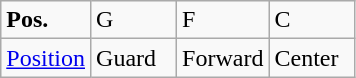<table class="wikitable">
<tr>
<td width="50"><strong>Pos.</strong></td>
<td width="50">G</td>
<td width="50">F</td>
<td width="50">C</td>
</tr>
<tr>
<td><a href='#'>Position</a></td>
<td>Guard</td>
<td>Forward</td>
<td>Center</td>
</tr>
</table>
